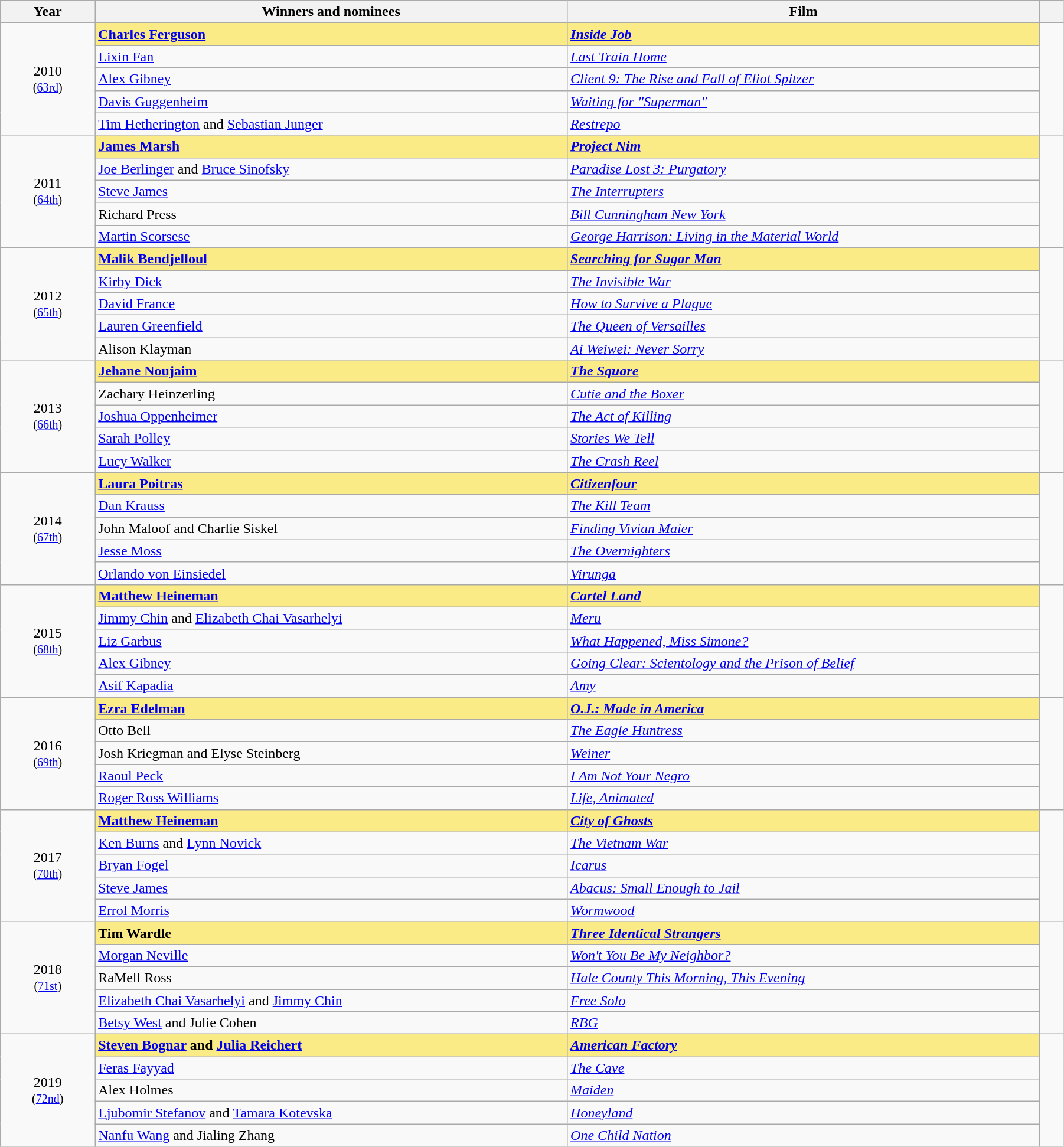<table class="wikitable" width="95%" cellpadding="5">
<tr>
<th width="8%">Year</th>
<th width="40%">Winners and nominees</th>
<th width="40%">Film</th>
<th width="2%"></th>
</tr>
<tr>
<td rowspan="5" style="text-align:center;">2010<br><small>(<a href='#'>63rd</a>)</small></td>
<td style="background:#FAEB86;"><strong><a href='#'>Charles Ferguson</a></strong></td>
<td style="background:#FAEB86;"><strong><em><a href='#'>Inside Job</a></em></strong></td>
<td rowspan="5" style="text-align:center;"></td>
</tr>
<tr>
<td><a href='#'>Lixin Fan</a></td>
<td><em><a href='#'>Last Train Home</a></em></td>
</tr>
<tr>
<td><a href='#'>Alex Gibney</a></td>
<td><em><a href='#'>Client 9: The Rise and Fall of Eliot Spitzer</a></em></td>
</tr>
<tr>
<td><a href='#'>Davis Guggenheim</a></td>
<td><em><a href='#'>Waiting for "Superman"</a></em></td>
</tr>
<tr>
<td><a href='#'>Tim Hetherington</a> and <a href='#'>Sebastian Junger</a></td>
<td><em><a href='#'>Restrepo</a></em></td>
</tr>
<tr>
<td rowspan="5" style="text-align:center;">2011<br><small>(<a href='#'>64th</a>)</small></td>
<td style="background:#FAEB86;"><strong><a href='#'>James Marsh</a></strong></td>
<td style="background:#FAEB86;"><strong><em><a href='#'>Project Nim</a></em></strong></td>
<td rowspan="5" style="text-align:center;"></td>
</tr>
<tr>
<td><a href='#'>Joe Berlinger</a> and <a href='#'>Bruce Sinofsky</a></td>
<td><em><a href='#'>Paradise Lost 3: Purgatory</a></em></td>
</tr>
<tr>
<td><a href='#'>Steve James</a></td>
<td><em><a href='#'>The Interrupters</a></em></td>
</tr>
<tr>
<td>Richard Press</td>
<td><em><a href='#'>Bill Cunningham New York</a></em></td>
</tr>
<tr>
<td><a href='#'>Martin Scorsese</a></td>
<td><em><a href='#'>George Harrison: Living in the Material World</a></em></td>
</tr>
<tr>
<td rowspan="5" style="text-align:center;">2012<br><small>(<a href='#'>65th</a>)</small></td>
<td style="background:#FAEB86;"><strong><a href='#'>Malik Bendjelloul</a></strong></td>
<td style="background:#FAEB86;"><strong><em><a href='#'>Searching for Sugar Man</a></em></strong></td>
<td rowspan="5" style="text-align:center;"></td>
</tr>
<tr>
<td><a href='#'>Kirby Dick</a></td>
<td><em><a href='#'>The Invisible War</a></em></td>
</tr>
<tr>
<td><a href='#'>David France</a></td>
<td><em><a href='#'>How to Survive a Plague</a></em></td>
</tr>
<tr>
<td><a href='#'>Lauren Greenfield</a></td>
<td><em><a href='#'>The Queen of Versailles</a></em></td>
</tr>
<tr>
<td>Alison Klayman</td>
<td><em><a href='#'>Ai Weiwei: Never Sorry</a></em></td>
</tr>
<tr>
<td rowspan="5" style="text-align:center;">2013<br><small>(<a href='#'>66th</a>)</small></td>
<td style="background:#FAEB86;"><strong><a href='#'>Jehane Noujaim</a></strong></td>
<td style="background:#FAEB86;"><strong><em><a href='#'>The Square</a></em></strong></td>
<td rowspan="5" style="text-align:center;"></td>
</tr>
<tr>
<td>Zachary Heinzerling</td>
<td><em><a href='#'>Cutie and the Boxer</a></em></td>
</tr>
<tr>
<td><a href='#'>Joshua Oppenheimer</a></td>
<td><em><a href='#'>The Act of Killing</a></em></td>
</tr>
<tr>
<td><a href='#'>Sarah Polley</a></td>
<td><em><a href='#'>Stories We Tell</a></em></td>
</tr>
<tr>
<td><a href='#'>Lucy Walker</a></td>
<td><em><a href='#'>The Crash Reel</a></em></td>
</tr>
<tr>
<td rowspan="5" style="text-align:center;">2014<br><small>(<a href='#'>67th</a>)</small></td>
<td style="background:#FAEB86;"><strong><a href='#'>Laura Poitras</a></strong></td>
<td style="background:#FAEB86;"><strong><em><a href='#'>Citizenfour</a></em></strong></td>
<td rowspan="5" style="text-align:center;"></td>
</tr>
<tr>
<td><a href='#'>Dan Krauss</a></td>
<td><em><a href='#'>The Kill Team</a></em></td>
</tr>
<tr>
<td>John Maloof and Charlie Siskel</td>
<td><em><a href='#'>Finding Vivian Maier</a></em></td>
</tr>
<tr>
<td><a href='#'>Jesse Moss</a></td>
<td><em><a href='#'>The Overnighters</a></em></td>
</tr>
<tr>
<td><a href='#'>Orlando von Einsiedel</a></td>
<td><em><a href='#'>Virunga</a></em></td>
</tr>
<tr>
<td rowspan="5" style="text-align:center;">2015<br><small>(<a href='#'>68th</a>)</small></td>
<td style="background:#FAEB86;"><strong><a href='#'>Matthew Heineman</a></strong></td>
<td style="background:#FAEB86;"><strong><em><a href='#'>Cartel Land</a></em></strong></td>
<td rowspan="5" style="text-align:center;"></td>
</tr>
<tr>
<td><a href='#'>Jimmy Chin</a> and <a href='#'>Elizabeth Chai Vasarhelyi</a></td>
<td><em><a href='#'>Meru</a></em></td>
</tr>
<tr>
<td><a href='#'>Liz Garbus</a></td>
<td><em><a href='#'>What Happened, Miss Simone?</a></em></td>
</tr>
<tr>
<td><a href='#'>Alex Gibney</a></td>
<td><em><a href='#'>Going Clear: Scientology and the Prison of Belief</a></em></td>
</tr>
<tr>
<td><a href='#'>Asif Kapadia</a></td>
<td><em><a href='#'>Amy</a></em></td>
</tr>
<tr>
<td rowspan="5" style="text-align:center;">2016<br><small>(<a href='#'>69th</a>)</small></td>
<td style="background:#FAEB86;"><strong><a href='#'>Ezra Edelman</a></strong></td>
<td style="background:#FAEB86;"><strong><em><a href='#'>O.J.: Made in America</a></em></strong></td>
<td rowspan="5" style="text-align:center;"></td>
</tr>
<tr>
<td>Otto Bell</td>
<td><em><a href='#'>The Eagle Huntress</a></em></td>
</tr>
<tr>
<td>Josh Kriegman and Elyse Steinberg</td>
<td><em><a href='#'>Weiner</a></em></td>
</tr>
<tr>
<td><a href='#'>Raoul Peck</a></td>
<td><em><a href='#'>I Am Not Your Negro</a></em></td>
</tr>
<tr>
<td><a href='#'>Roger Ross Williams</a></td>
<td><em><a href='#'>Life, Animated</a></em></td>
</tr>
<tr>
<td rowspan="5" style="text-align:center;">2017<br><small>(<a href='#'>70th</a>)</small></td>
<td style="background:#FAEB86;"><strong><a href='#'>Matthew Heineman</a></strong></td>
<td style="background:#FAEB86;"><strong><em><a href='#'>City of Ghosts</a></em></strong></td>
<td rowspan="5" style="text-align:center;"></td>
</tr>
<tr>
<td><a href='#'>Ken Burns</a> and <a href='#'>Lynn Novick</a></td>
<td><em><a href='#'>The Vietnam War</a></em></td>
</tr>
<tr>
<td><a href='#'>Bryan Fogel</a></td>
<td><em><a href='#'>Icarus</a></em></td>
</tr>
<tr>
<td><a href='#'>Steve James</a></td>
<td><em><a href='#'>Abacus: Small Enough to Jail</a></em></td>
</tr>
<tr>
<td><a href='#'>Errol Morris</a></td>
<td><em><a href='#'>Wormwood</a></em></td>
</tr>
<tr>
<td rowspan="5" style="text-align:center;">2018<br><small>(<a href='#'>71st</a>)</small></td>
<td style="background:#FAEB86;"><strong>Tim Wardle</strong></td>
<td style="background:#FAEB86;"><strong><em><a href='#'>Three Identical Strangers</a></em></strong></td>
<td rowspan="5" style="text-align:center;"></td>
</tr>
<tr>
<td><a href='#'>Morgan Neville</a></td>
<td><em><a href='#'>Won't You Be My Neighbor?</a></em></td>
</tr>
<tr>
<td>RaMell Ross</td>
<td><em><a href='#'>Hale County This Morning, This Evening</a></em></td>
</tr>
<tr>
<td><a href='#'>Elizabeth Chai Vasarhelyi</a> and <a href='#'>Jimmy Chin</a></td>
<td><em><a href='#'>Free Solo</a></em></td>
</tr>
<tr>
<td><a href='#'>Betsy West</a> and Julie Cohen</td>
<td><em><a href='#'>RBG</a></em></td>
</tr>
<tr>
<td rowspan="5" style="text-align:center;">2019<br><small>(<a href='#'>72nd</a>)</small></td>
<td style="background:#FAEB86;"><strong><a href='#'>Steven Bognar</a> and <a href='#'>Julia Reichert</a></strong></td>
<td style="background:#FAEB86;"><strong><em><a href='#'>American Factory</a></em></strong></td>
<td rowspan="5" style="text-align:center;"></td>
</tr>
<tr>
<td><a href='#'>Feras Fayyad</a></td>
<td><em><a href='#'>The Cave</a></em></td>
</tr>
<tr>
<td>Alex Holmes</td>
<td><em><a href='#'>Maiden</a></em></td>
</tr>
<tr>
<td><a href='#'>Ljubomir Stefanov</a> and <a href='#'>Tamara Kotevska</a></td>
<td><em><a href='#'>Honeyland</a></em></td>
</tr>
<tr>
<td><a href='#'>Nanfu Wang</a> and Jialing Zhang</td>
<td><em><a href='#'>One Child Nation</a></em></td>
</tr>
</table>
